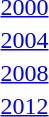<table>
<tr>
<td><a href='#'>2000</a></td>
<td></td>
<td></td>
<td></td>
</tr>
<tr>
<td><a href='#'>2004</a></td>
<td></td>
<td></td>
<td></td>
</tr>
<tr>
<td><a href='#'>2008</a></td>
<td></td>
<td></td>
<td></td>
</tr>
<tr>
<td><a href='#'>2012</a></td>
<td></td>
<td></td>
<td></td>
</tr>
</table>
